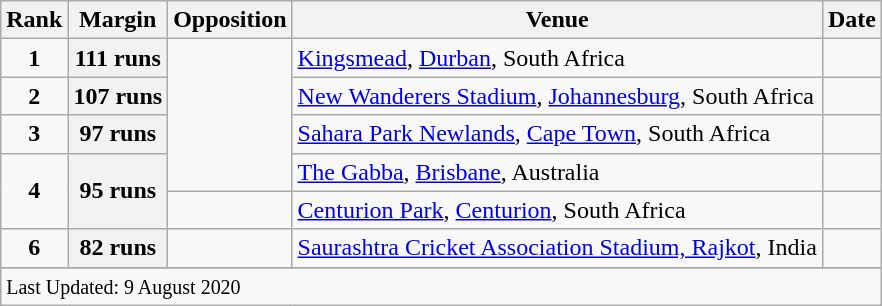<table class="wikitable plainrowheaders sortable">
<tr>
<th scope=col>Rank</th>
<th scope=col>Margin</th>
<th scope=col>Opposition</th>
<th scope=col>Venue</th>
<th scope=col>Date</th>
</tr>
<tr>
<td align=center><strong>1</strong></td>
<th scope=row style=text-align:center;>111 runs</th>
<td rowspan=4></td>
<td><a href='#'>Kingsmead</a>, <a href='#'>Durban</a>, South Africa</td>
<td></td>
</tr>
<tr>
<td align=center><strong>2</strong></td>
<th scope=row style=text-align:center;>107 runs</th>
<td><a href='#'>New Wanderers Stadium</a>, <a href='#'>Johannesburg</a>, South Africa</td>
<td></td>
</tr>
<tr>
<td align=center><strong>3</strong></td>
<th scope=row style=text-align:center;>97 runs</th>
<td><a href='#'>Sahara Park Newlands</a>, <a href='#'>Cape Town</a>, South Africa</td>
<td></td>
</tr>
<tr>
<td align=center rowspan=2><strong>4</strong></td>
<th scope=row style=text-align:center rowspan=2>95 runs</th>
<td><a href='#'>The Gabba</a>, <a href='#'>Brisbane</a>, Australia</td>
<td></td>
</tr>
<tr>
<td></td>
<td><a href='#'>Centurion Park</a>, <a href='#'>Centurion</a>, South Africa</td>
<td></td>
</tr>
<tr>
<td align=center><strong>6</strong></td>
<th scope=row style=text-align:center;>82 runs</th>
<td></td>
<td><a href='#'>Saurashtra Cricket Association Stadium, Rajkot</a>, India</td>
<td></td>
</tr>
<tr>
</tr>
<tr class=sortbottom>
<td colspan=5><small>Last Updated: 9 August 2020</small></td>
</tr>
</table>
